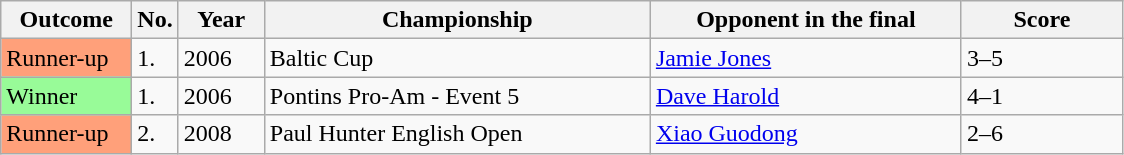<table class="wikitable sortable">
<tr>
<th width="80">Outcome</th>
<th width="20">No.</th>
<th width="50">Year</th>
<th style="width:250px;">Championship</th>
<th style="width:200px;">Opponent in the final</th>
<th style="width:100px;">Score</th>
</tr>
<tr>
<td style="background:#ffa07a;">Runner-up</td>
<td>1.</td>
<td>2006</td>
<td>Baltic Cup</td>
<td> <a href='#'>Jamie Jones</a></td>
<td>3–5</td>
</tr>
<tr>
<td style="background:#98FB98;">Winner</td>
<td>1.</td>
<td>2006</td>
<td>Pontins Pro-Am - Event 5</td>
<td> <a href='#'>Dave Harold</a></td>
<td>4–1</td>
</tr>
<tr>
<td style="background:#ffa07a;">Runner-up</td>
<td>2.</td>
<td>2008</td>
<td>Paul Hunter English Open</td>
<td> <a href='#'>Xiao Guodong</a></td>
<td>2–6</td>
</tr>
</table>
